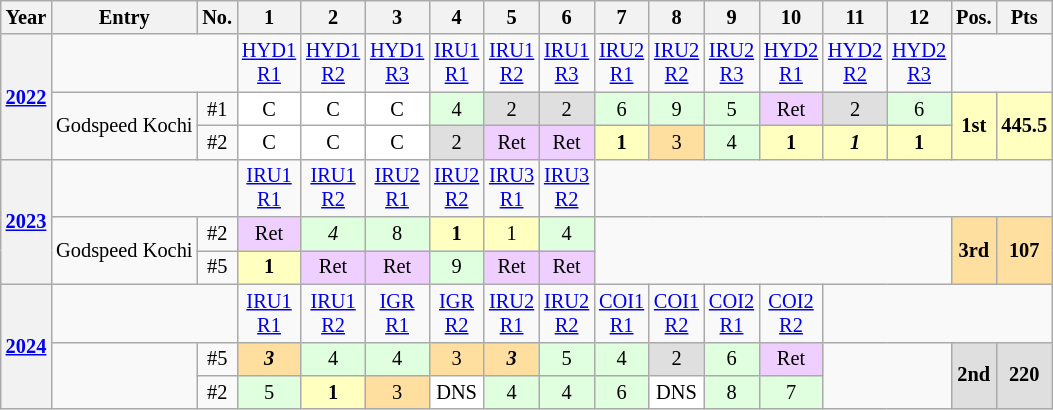<table class="wikitable" style="text-align:center; font-size:85%;">
<tr>
<th>Year</th>
<th>Entry</th>
<th>No.</th>
<th>1</th>
<th>2</th>
<th>3</th>
<th>4</th>
<th>5</th>
<th>6</th>
<th>7</th>
<th>8</th>
<th>9</th>
<th>10</th>
<th>11</th>
<th>12</th>
<th>Pos.</th>
<th>Pts</th>
</tr>
<tr>
<th rowspan=3><a href='#'>2022</a></th>
<td colspan=2></td>
<td><a href='#'>HYD1<br>R1</a></td>
<td><a href='#'>HYD1<br>R2</a></td>
<td><a href='#'>HYD1<br>R3</a></td>
<td><a href='#'>IRU1<br>R1</a></td>
<td><a href='#'>IRU1<br>R2</a></td>
<td><a href='#'>IRU1<br>R3</a></td>
<td><a href='#'>IRU2<br>R1</a></td>
<td><a href='#'>IRU2<br>R2</a></td>
<td><a href='#'>IRU2<br>R3</a></td>
<td><a href='#'>HYD2<br>R1</a></td>
<td><a href='#'>HYD2<br>R2</a></td>
<td><a href='#'>HYD2<br>R3</a></td>
<td colspan=2></td>
</tr>
<tr>
<td align="left" rowspan="2">Godspeed Kochi</td>
<td>#1</td>
<td style="background:#ffffff;">C</td>
<td style="background:#ffffff;">C</td>
<td style="background:#ffffff;">C</td>
<td style="background:#dfffdf;">4</td>
<td style="background:#dfdfdf;">2</td>
<td style="background:#dfdfdf;">2</td>
<td style="background:#dfffdf;">6</td>
<td style="background:#dfffdf;">9</td>
<td style="background:#dfffdf;">5</td>
<td style="background:#efcfff;">Ret</td>
<td style="background:#dfdfdf;">2</td>
<td style="background:#dfffdf;">6</td>
<th rowspan="2" style="background:#ffffbf;">1st</th>
<th rowspan="2" style="background:#ffffbf;">445.5</th>
</tr>
<tr>
<td>#2</td>
<td style="background:#ffffff;">C</td>
<td style="background:#ffffff;">C</td>
<td style="background:#ffffff;">C</td>
<td style="background:#dfdfdf;">2</td>
<td style="background:#efcfff;">Ret</td>
<td style="background:#efcfff;">Ret</td>
<td style="background:#ffffbf;"><strong>1</strong></td>
<td style="background:#ffdf9f;">3</td>
<td style="background:#dfffdf;">4</td>
<td style="background:#ffffbf;"><strong>1</strong></td>
<td style="background:#ffffbf;"><strong><em>1</em></strong></td>
<td style="background:#ffffbf;"><strong>1</strong></td>
</tr>
<tr>
<th rowspan=3><a href='#'>2023</a></th>
<td colspan=2></td>
<td><a href='#'>IRU1<br>R1</a></td>
<td><a href='#'>IRU1<br>R2</a></td>
<td><a href='#'>IRU2<br>R1</a></td>
<td><a href='#'>IRU2<br>R2</a></td>
<td><a href='#'>IRU3<br>R1</a></td>
<td><a href='#'>IRU3<br>R2</a></td>
<td colspan=8></td>
</tr>
<tr>
<td align="left" rowspan="2">Godspeed Kochi</td>
<td>#2</td>
<td style="background:#efcfff;">Ret</td>
<td style="background:#dfffdf;"><em>4</em></td>
<td style="background:#dfffdf;">8</td>
<td style="background:#ffffbf;"><strong>1</strong></td>
<td style="background:#ffffbf;">1</td>
<td style="background:#dfffdf;">4</td>
<td colspan=6 rowspan=2></td>
<th rowspan=2 style="background:#ffdf9f;">3rd</th>
<th rowspan=2 style="background:#ffdf9f;">107</th>
</tr>
<tr>
<td>#5</td>
<td style="background:#ffffbf;"><strong>1</strong></td>
<td style="background:#efcfff;">Ret</td>
<td style="background:#efcfff;">Ret</td>
<td style="background:#dfffdf;">9</td>
<td style="background:#efcfff;">Ret</td>
<td style="background:#efcfff;">Ret</td>
</tr>
<tr>
<th rowspan=6><a href='#'>2024</a></th>
<td colspan=2></td>
<td><a href='#'>IRU1<br>R1</a></td>
<td><a href='#'>IRU1<br>R2</a></td>
<td><a href='#'>IGR<br>R1</a></td>
<td><a href='#'>IGR<br>R2</a></td>
<td><a href='#'>IRU2<br>R1</a></td>
<td><a href='#'>IRU2<br>R2</a></td>
<td><a href='#'>COI1<br>R1</a></td>
<td><a href='#'>COI1<br>R2</a></td>
<td><a href='#'>COI2<br>R1</a></td>
<td><a href='#'>COI2<br>R2</a></td>
<td colspan=4></td>
</tr>
<tr>
<td align=left rowspan=2></td>
<td>#5</td>
<td style="background:#ffdf9f;"><strong><em>3</em></strong></td>
<td style="background:#dfffdf;">4</td>
<td style="background:#dfffdf;">4</td>
<td style="background:#ffdf9f;">3</td>
<td style="background:#ffdf9f;"><strong><em>3</em></strong></td>
<td style="background:#dfffdf;">5</td>
<td style="background:#dfffdf;">4</td>
<td style="background:#dfdfdf;">2</td>
<td style="background:#dfffdf;">6</td>
<td style="background:#efcfff;">Ret</td>
<td colspan=2 rowspan=2></td>
<th rowspan=2 style="background:#dfdfdf;">2nd</th>
<th rowspan=2 style="background:#dfdfdf;">220</th>
</tr>
<tr>
<td>#2</td>
<td style="background:#dfffdf;">5</td>
<td style="background:#ffffbf;"><strong>1</strong></td>
<td style="background:#ffdf9f;">3</td>
<td style="background:#ffffff;">DNS</td>
<td style="background:#dfffdf;">4</td>
<td style="background:#dfffdf;">4</td>
<td style="background:#dfffdf;">6</td>
<td style="background:#ffffff;">DNS</td>
<td style="background:#dfffdf;">8</td>
<td style="background:#dfffdf;">7</td>
</tr>
</table>
